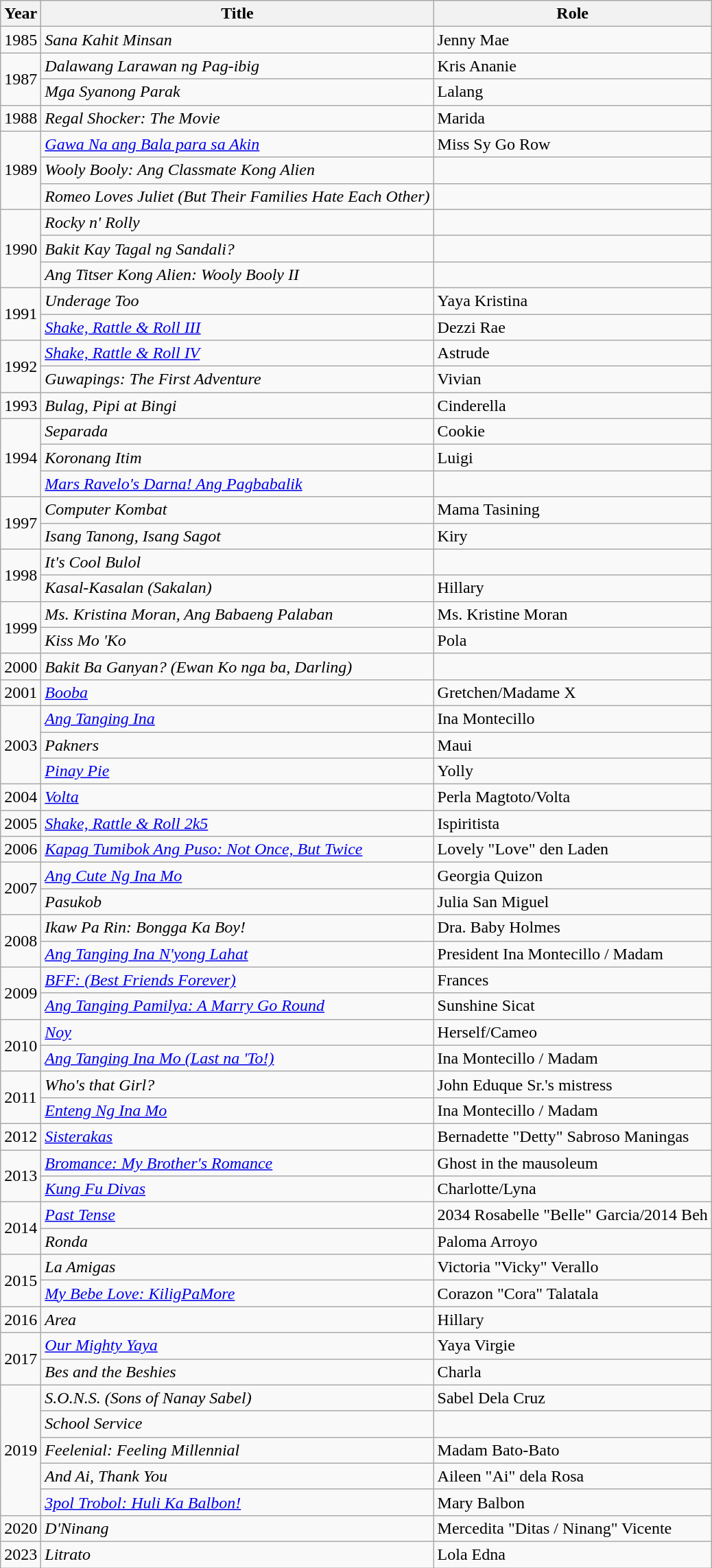<table class="wikitable sortable">
<tr>
<th>Year</th>
<th>Title</th>
<th>Role</th>
</tr>
<tr>
<td>1985</td>
<td><em>Sana Kahit Minsan</em></td>
<td>Jenny Mae</td>
</tr>
<tr>
<td rowspan="2">1987</td>
<td><em>Dalawang Larawan ng Pag-ibig</em></td>
<td>Kris Ananie</td>
</tr>
<tr>
<td><em>Mga Syanong Parak</em></td>
<td>Lalang</td>
</tr>
<tr>
<td>1988</td>
<td><em>Regal Shocker: The Movie</em></td>
<td>Marida</td>
</tr>
<tr>
<td rowspan="3">1989</td>
<td><em><a href='#'>Gawa Na ang Bala para sa Akin</a></em></td>
<td>Miss Sy Go Row</td>
</tr>
<tr>
<td><em>Wooly Booly: Ang Classmate Kong Alien</em></td>
<td></td>
</tr>
<tr>
<td><em>Romeo Loves Juliet (But Their Families Hate Each Other)</em></td>
<td></td>
</tr>
<tr>
<td rowspan="3">1990</td>
<td><em>Rocky n' Rolly</em></td>
<td></td>
</tr>
<tr>
<td><em>Bakit Kay Tagal ng Sandali?</em></td>
<td></td>
</tr>
<tr>
<td><em>Ang Titser Kong Alien: Wooly Booly II</em></td>
<td></td>
</tr>
<tr>
<td rowspan="2">1991</td>
<td><em>Underage Too</em></td>
<td>Yaya Kristina</td>
</tr>
<tr>
<td><em><a href='#'>Shake, Rattle & Roll III</a></em></td>
<td>Dezzi Rae</td>
</tr>
<tr>
<td rowspan="2">1992</td>
<td><em><a href='#'>Shake, Rattle & Roll IV</a></em></td>
<td>Astrude</td>
</tr>
<tr>
<td><em>Guwapings: The First Adventure</em></td>
<td>Vivian</td>
</tr>
<tr>
<td>1993</td>
<td><em>Bulag, Pipi at Bingi</em></td>
<td>Cinderella</td>
</tr>
<tr>
<td rowspan="3">1994</td>
<td><em>Separada</em></td>
<td>Cookie</td>
</tr>
<tr>
<td><em>Koronang Itim</em></td>
<td>Luigi</td>
</tr>
<tr>
<td><em><a href='#'>Mars Ravelo's Darna! Ang Pagbabalik</a></em></td>
<td></td>
</tr>
<tr>
<td rowspan="2">1997</td>
<td><em>Computer Kombat</em></td>
<td>Mama Tasining</td>
</tr>
<tr>
<td><em>Isang Tanong, Isang Sagot</em></td>
<td>Kiry</td>
</tr>
<tr>
<td rowspan="2">1998</td>
<td><em>It's Cool Bulol</em></td>
<td></td>
</tr>
<tr>
<td><em>Kasal-Kasalan (Sakalan)</em></td>
<td>Hillary</td>
</tr>
<tr>
<td rowspan="2">1999</td>
<td><em>Ms. Kristina Moran, Ang Babaeng Palaban</em></td>
<td>Ms. Kristine Moran</td>
</tr>
<tr>
<td><em>Kiss Mo 'Ko</em></td>
<td>Pola</td>
</tr>
<tr>
<td>2000</td>
<td><em>Bakit Ba Ganyan? (Ewan Ko nga ba, Darling)</em></td>
<td></td>
</tr>
<tr>
<td>2001</td>
<td><em><a href='#'>Booba</a></em></td>
<td>Gretchen/Madame X</td>
</tr>
<tr>
<td rowspan="3">2003</td>
<td><em><a href='#'>Ang Tanging Ina</a></em></td>
<td>Ina Montecillo</td>
</tr>
<tr>
<td><em>Pakners</em></td>
<td>Maui</td>
</tr>
<tr>
<td><em><a href='#'>Pinay Pie</a></em></td>
<td>Yolly</td>
</tr>
<tr>
<td>2004</td>
<td><em><a href='#'>Volta</a></em></td>
<td>Perla Magtoto/Volta</td>
</tr>
<tr>
<td>2005</td>
<td><em><a href='#'>Shake, Rattle & Roll 2k5</a></em></td>
<td>Ispiritista</td>
</tr>
<tr>
<td>2006</td>
<td><em><a href='#'>Kapag Tumibok Ang Puso: Not Once, But Twice</a></em></td>
<td>Lovely "Love" den Laden</td>
</tr>
<tr>
<td rowspan="2">2007</td>
<td><em><a href='#'>Ang Cute Ng Ina Mo</a></em></td>
<td>Georgia Quizon</td>
</tr>
<tr>
<td><em>Pasukob</em></td>
<td>Julia San Miguel</td>
</tr>
<tr>
<td rowspan="2">2008</td>
<td><em>Ikaw Pa Rin: Bongga Ka Boy!</em></td>
<td>Dra. Baby Holmes</td>
</tr>
<tr>
<td><em><a href='#'>Ang Tanging Ina N'yong Lahat</a></em></td>
<td>President Ina Montecillo / Madam</td>
</tr>
<tr>
<td rowspan="2">2009</td>
<td><em><a href='#'>BFF: (Best Friends Forever)</a></em></td>
<td>Frances</td>
</tr>
<tr>
<td><em><a href='#'>Ang Tanging Pamilya: A Marry Go Round</a></em></td>
<td>Sunshine Sicat</td>
</tr>
<tr>
<td rowspan="2">2010</td>
<td><em><a href='#'>Noy</a></em></td>
<td>Herself/Cameo</td>
</tr>
<tr>
<td><em><a href='#'>Ang Tanging Ina Mo (Last na 'To!)</a></em></td>
<td>Ina Montecillo / Madam</td>
</tr>
<tr>
<td rowspan="2">2011</td>
<td><em>Who's that Girl?</em></td>
<td>John Eduque Sr.'s mistress</td>
</tr>
<tr>
<td><em><a href='#'>Enteng Ng Ina Mo</a></em></td>
<td>Ina Montecillo / Madam</td>
</tr>
<tr>
<td>2012</td>
<td><em><a href='#'>Sisterakas</a></em></td>
<td>Bernadette "Detty" Sabroso Maningas</td>
</tr>
<tr>
<td rowspan="2">2013</td>
<td><em><a href='#'>Bromance: My Brother's Romance</a></em></td>
<td>Ghost in the mausoleum</td>
</tr>
<tr>
<td><em><a href='#'>Kung Fu Divas</a></em></td>
<td>Charlotte/Lyna</td>
</tr>
<tr>
<td rowspan="2">2014</td>
<td><em><a href='#'>Past Tense</a></em></td>
<td>2034 Rosabelle "Belle" Garcia/2014 Beh</td>
</tr>
<tr>
<td><em>Ronda</em></td>
<td>Paloma Arroyo</td>
</tr>
<tr>
<td rowspan="2">2015</td>
<td><em>La Amigas</em></td>
<td>Victoria "Vicky" Verallo</td>
</tr>
<tr>
<td><em><a href='#'>My Bebe Love: KiligPaMore</a></em></td>
<td>Corazon "Cora" Talatala</td>
</tr>
<tr>
<td>2016</td>
<td><em>Area</em></td>
<td>Hillary</td>
</tr>
<tr>
<td rowspan="2">2017</td>
<td><em><a href='#'>Our Mighty Yaya</a></em></td>
<td>Yaya Virgie</td>
</tr>
<tr>
<td><em>Bes and the Beshies</em></td>
<td>Charla</td>
</tr>
<tr>
<td rowspan="5">2019</td>
<td><em>S.O.N.S. (Sons of Nanay Sabel)</em></td>
<td>Sabel Dela Cruz</td>
</tr>
<tr>
<td><em>School Service</em></td>
<td></td>
</tr>
<tr>
<td><em>Feelenial: Feeling Millennial</em></td>
<td>Madam Bato-Bato</td>
</tr>
<tr>
<td><em>And Ai, Thank You</em></td>
<td>Aileen "Ai" dela Rosa</td>
</tr>
<tr>
<td><em><a href='#'>3pol Trobol: Huli Ka Balbon!</a></em></td>
<td>Mary Balbon</td>
</tr>
<tr>
<td>2020</td>
<td><em>D'Ninang </em></td>
<td>Mercedita "Ditas / Ninang" Vicente</td>
</tr>
<tr>
<td>2023</td>
<td><em>Litrato</em></td>
<td>Lola Edna</td>
</tr>
</table>
